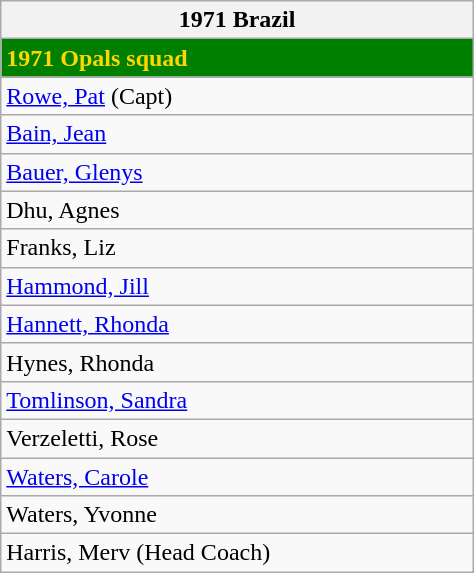<table class="wikitable collapsible autocollapse" width=25%>
<tr>
<th>1971 Brazil</th>
</tr>
<tr>
<td bgcolor=green style="color:gold; width:200px"><strong>1971 Opals squad</strong></td>
</tr>
<tr>
<td><a href='#'>Rowe, Pat</a> (Capt)</td>
</tr>
<tr>
<td><a href='#'>Bain, Jean</a></td>
</tr>
<tr>
<td><a href='#'>Bauer, Glenys</a></td>
</tr>
<tr>
<td>Dhu, Agnes</td>
</tr>
<tr>
<td>Franks, Liz</td>
</tr>
<tr>
<td><a href='#'>Hammond, Jill</a></td>
</tr>
<tr>
<td><a href='#'>Hannett, Rhonda</a></td>
</tr>
<tr>
<td>Hynes, Rhonda</td>
</tr>
<tr>
<td><a href='#'>Tomlinson, Sandra</a></td>
</tr>
<tr>
<td>Verzeletti, Rose</td>
</tr>
<tr>
<td><a href='#'>Waters, Carole</a></td>
</tr>
<tr>
<td>Waters, Yvonne</td>
</tr>
<tr>
<td>Harris, Merv (Head Coach)</td>
</tr>
</table>
